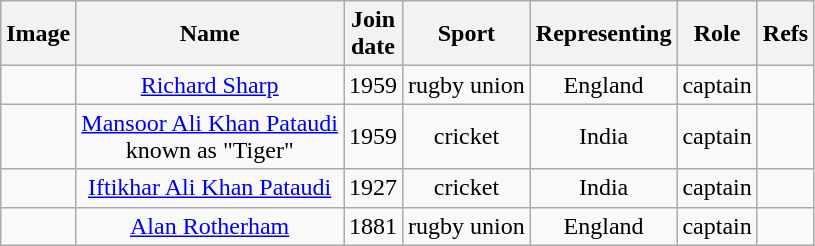<table class="wikitable sortable" style="text-align:center; border:none;">
<tr>
<th class="unsortable">Image</th>
<th>Name</th>
<th>Join<br>date</th>
<th>Sport</th>
<th>Representing</th>
<th>Role</th>
<th>Refs</th>
</tr>
<tr>
<td></td>
<td><a href='#'>Richard Sharp</a></td>
<td>1959</td>
<td>rugby union</td>
<td>England</td>
<td>captain</td>
<td></td>
</tr>
<tr>
<td></td>
<td><a href='#'>Mansoor Ali Khan Pataudi</a><br>known as "Tiger"</td>
<td>1959</td>
<td>cricket</td>
<td>India</td>
<td>captain</td>
<td></td>
</tr>
<tr>
<td></td>
<td><a href='#'>Iftikhar Ali Khan Pataudi</a></td>
<td>1927</td>
<td>cricket</td>
<td>India</td>
<td>captain</td>
<td></td>
</tr>
<tr>
<td></td>
<td><a href='#'>Alan Rotherham</a></td>
<td>1881</td>
<td>rugby union</td>
<td>England</td>
<td>captain</td>
<td></td>
</tr>
</table>
